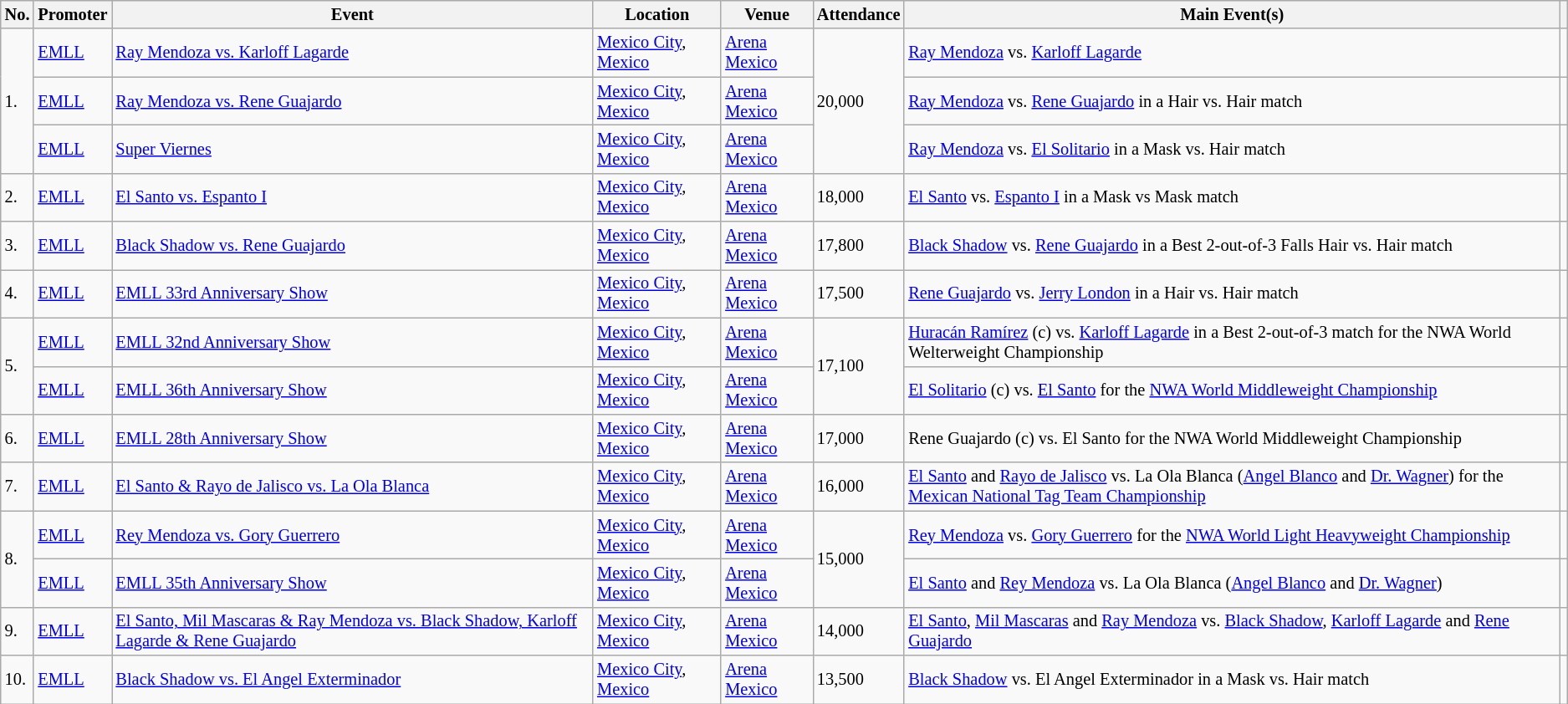<table class="wikitable sortable" style="font-size:85%;">
<tr>
<th>No.</th>
<th>Promoter</th>
<th>Event</th>
<th>Location</th>
<th>Venue</th>
<th>Attendance</th>
<th class=unsortable>Main Event(s)</th>
<th class=unsortable></th>
</tr>
<tr>
<td rowspan=3>1.</td>
<td><a href='#'>EMLL</a></td>
<td><a href='#'>Ray Mendoza vs. Karloff Lagarde</a> <br> </td>
<td><a href='#'>Mexico City</a>, <a href='#'>Mexico</a></td>
<td><a href='#'>Arena Mexico</a></td>
<td rowspan=3>20,000</td>
<td><a href='#'>Ray Mendoza</a> vs. <a href='#'>Karloff Lagarde</a></td>
<td></td>
</tr>
<tr>
<td><a href='#'>EMLL</a></td>
<td><a href='#'>Ray Mendoza vs. Rene Guajardo</a> <br> </td>
<td><a href='#'>Mexico City</a>, <a href='#'>Mexico</a></td>
<td><a href='#'>Arena Mexico</a></td>
<td><a href='#'>Ray Mendoza</a> vs. <a href='#'>Rene Guajardo</a> in a Hair vs. Hair match</td>
<td></td>
</tr>
<tr>
<td><a href='#'>EMLL</a></td>
<td><a href='#'>Super Viernes</a> <br> </td>
<td><a href='#'>Mexico City</a>, <a href='#'>Mexico</a></td>
<td><a href='#'>Arena Mexico</a></td>
<td><a href='#'>Ray Mendoza</a> vs. <a href='#'>El Solitario</a> in a Mask vs. Hair match</td>
<td></td>
</tr>
<tr>
<td>2.</td>
<td><a href='#'>EMLL</a></td>
<td><a href='#'>El Santo vs. Espanto I</a> <br> </td>
<td><a href='#'>Mexico City</a>, <a href='#'>Mexico</a></td>
<td><a href='#'>Arena Mexico</a></td>
<td>18,000</td>
<td><a href='#'>El Santo</a> vs. <a href='#'>Espanto I</a> in a Mask vs Mask match</td>
<td></td>
</tr>
<tr>
<td>3.</td>
<td><a href='#'>EMLL</a></td>
<td><a href='#'>Black Shadow vs. Rene Guajardo</a> <br> </td>
<td><a href='#'>Mexico City</a>, <a href='#'>Mexico</a></td>
<td><a href='#'>Arena Mexico</a></td>
<td>17,800</td>
<td><a href='#'>Black Shadow</a> vs. <a href='#'>Rene Guajardo</a> in a Best 2-out-of-3 Falls Hair vs. Hair match</td>
<td></td>
</tr>
<tr>
<td>4.</td>
<td><a href='#'>EMLL</a></td>
<td><a href='#'>EMLL 33rd Anniversary Show</a> <br> </td>
<td><a href='#'>Mexico City</a>, <a href='#'>Mexico</a></td>
<td><a href='#'>Arena Mexico</a></td>
<td>17,500</td>
<td><a href='#'>Rene Guajardo</a> vs. <a href='#'>Jerry London</a> in a Hair vs. Hair match</td>
<td></td>
</tr>
<tr>
<td rowspan=2>5.</td>
<td><a href='#'>EMLL</a></td>
<td><a href='#'>EMLL 32nd Anniversary Show</a> <br> </td>
<td><a href='#'>Mexico City</a>, <a href='#'>Mexico</a></td>
<td><a href='#'>Arena Mexico</a></td>
<td rowspan=2>17,100</td>
<td><a href='#'>Huracán Ramírez</a> (c) vs. <a href='#'>Karloff Lagarde</a> in a Best 2-out-of-3 match for the NWA World Welterweight Championship</td>
<td> </td>
</tr>
<tr>
<td><a href='#'>EMLL</a></td>
<td><a href='#'>EMLL 36th Anniversary Show</a> <br> </td>
<td><a href='#'>Mexico City</a>, <a href='#'>Mexico</a></td>
<td><a href='#'>Arena Mexico</a></td>
<td><a href='#'>El Solitario</a> (c) vs. <a href='#'>El Santo</a> for the <a href='#'>NWA World Middleweight Championship</a></td>
<td></td>
</tr>
<tr>
<td>6.</td>
<td><a href='#'>EMLL</a></td>
<td><a href='#'>EMLL 28th Anniversary Show</a> <br> </td>
<td><a href='#'>Mexico City</a>, <a href='#'>Mexico</a></td>
<td><a href='#'>Arena Mexico</a></td>
<td>17,000</td>
<td>Rene Guajardo (c) vs. El Santo for the NWA World Middleweight Championship</td>
<td></td>
</tr>
<tr>
<td>7.</td>
<td><a href='#'>EMLL</a></td>
<td><a href='#'>El Santo & Rayo de Jalisco vs. La Ola Blanca</a> <br> </td>
<td><a href='#'>Mexico City</a>, <a href='#'>Mexico</a></td>
<td><a href='#'>Arena Mexico</a></td>
<td>16,000</td>
<td><a href='#'>El Santo</a> and <a href='#'>Rayo de Jalisco</a> vs. La Ola Blanca (<a href='#'>Angel Blanco</a> and <a href='#'>Dr. Wagner</a>) for the <a href='#'>Mexican National Tag Team Championship</a></td>
<td></td>
</tr>
<tr>
<td rowspan=2>8.</td>
<td><a href='#'>EMLL</a></td>
<td><a href='#'>Rey Mendoza vs. Gory Guerrero</a> <br> </td>
<td><a href='#'>Mexico City</a>, <a href='#'>Mexico</a></td>
<td><a href='#'>Arena Mexico</a></td>
<td rowspan=2>15,000</td>
<td><a href='#'>Rey Mendoza</a> vs. <a href='#'>Gory Guerrero</a> for the <a href='#'>NWA World Light Heavyweight Championship</a></td>
<td></td>
</tr>
<tr>
<td><a href='#'>EMLL</a></td>
<td><a href='#'>EMLL 35th Anniversary Show</a> <br> </td>
<td><a href='#'>Mexico City</a>, <a href='#'>Mexico</a></td>
<td><a href='#'>Arena Mexico</a></td>
<td><a href='#'>El Santo</a> and <a href='#'>Rey Mendoza</a> vs. La Ola Blanca (<a href='#'>Angel Blanco</a> and <a href='#'>Dr. Wagner</a>)</td>
<td></td>
</tr>
<tr>
<td>9.</td>
<td><a href='#'>EMLL</a></td>
<td><a href='#'>El Santo, Mil Mascaras & Ray Mendoza vs. Black Shadow, Karloff Lagarde & Rene Guajardo</a> <br> </td>
<td><a href='#'>Mexico City</a>, <a href='#'>Mexico</a></td>
<td><a href='#'>Arena Mexico</a></td>
<td>14,000</td>
<td><a href='#'>El Santo</a>, <a href='#'>Mil Mascaras</a> and <a href='#'>Ray Mendoza</a> vs. <a href='#'>Black Shadow</a>, <a href='#'>Karloff Lagarde</a> and <a href='#'>Rene Guajardo</a></td>
<td></td>
</tr>
<tr>
<td>10.</td>
<td><a href='#'>EMLL</a></td>
<td><a href='#'>Black Shadow vs. El Angel Exterminador</a> <br> </td>
<td><a href='#'>Mexico City</a>, <a href='#'>Mexico</a></td>
<td><a href='#'>Arena Mexico</a></td>
<td>13,500</td>
<td><a href='#'>Black Shadow</a> vs. El Angel Exterminador in a Mask vs. Hair match</td>
<td></td>
</tr>
</table>
